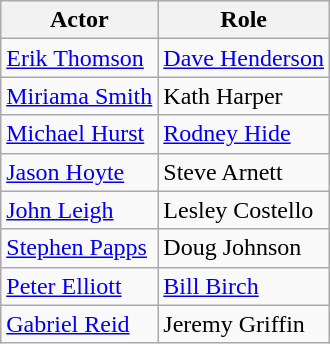<table class="wikitable">
<tr>
<th>Actor</th>
<th>Role</th>
</tr>
<tr>
<td><a href='#'>Erik Thomson</a></td>
<td><a href='#'>Dave Henderson</a></td>
</tr>
<tr>
<td><a href='#'>Miriama Smith</a></td>
<td>Kath Harper</td>
</tr>
<tr>
<td><a href='#'>Michael Hurst</a></td>
<td><a href='#'>Rodney Hide</a></td>
</tr>
<tr>
<td><a href='#'>Jason Hoyte</a></td>
<td>Steve Arnett</td>
</tr>
<tr>
<td><a href='#'>John Leigh</a></td>
<td>Lesley Costello</td>
</tr>
<tr>
<td><a href='#'>Stephen Papps</a></td>
<td>Doug Johnson</td>
</tr>
<tr>
<td><a href='#'>Peter Elliott</a></td>
<td><a href='#'>Bill Birch</a></td>
</tr>
<tr>
<td><a href='#'>Gabriel Reid</a></td>
<td>Jeremy Griffin</td>
</tr>
</table>
